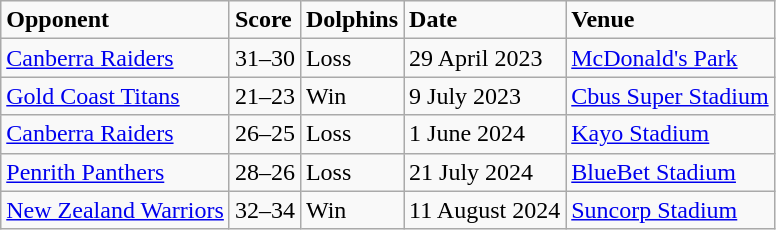<table class="wikitable">
<tr>
<td><strong>Opponent</strong></td>
<td><strong>Score</strong></td>
<td><strong>Dolphins</strong></td>
<td><strong>Date</strong></td>
<td><strong>Venue</strong></td>
</tr>
<tr>
<td><a href='#'>Canberra Raiders</a></td>
<td>31–30</td>
<td>Loss</td>
<td>29 April 2023</td>
<td><a href='#'>McDonald's Park</a></td>
</tr>
<tr>
<td><a href='#'>Gold Coast Titans</a></td>
<td>21–23</td>
<td>Win</td>
<td>9 July 2023</td>
<td><a href='#'>Cbus Super Stadium</a></td>
</tr>
<tr>
<td><a href='#'>Canberra Raiders</a></td>
<td>26–25</td>
<td>Loss</td>
<td>1 June 2024</td>
<td><a href='#'>Kayo Stadium</a></td>
</tr>
<tr>
<td><a href='#'>Penrith Panthers</a></td>
<td>28–26</td>
<td>Loss</td>
<td>21 July 2024</td>
<td><a href='#'>BlueBet Stadium</a></td>
</tr>
<tr>
<td><a href='#'>New Zealand Warriors</a></td>
<td>32–34</td>
<td>Win</td>
<td>11 August 2024</td>
<td><a href='#'>Suncorp Stadium</a></td>
</tr>
</table>
